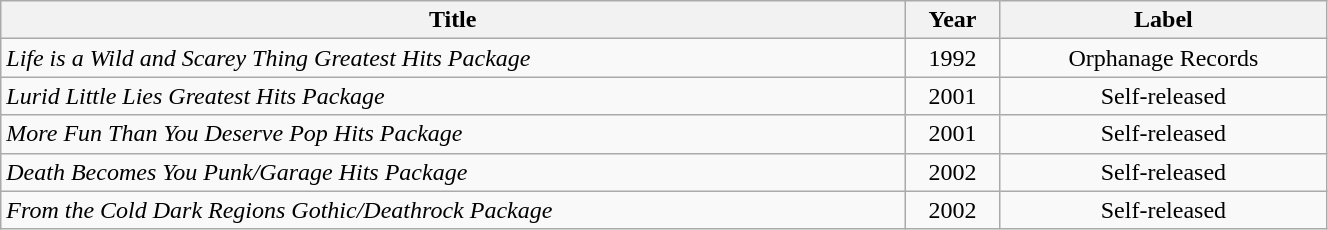<table class="wikitable" width="70%">
<tr>
<th>Title</th>
<th>Year</th>
<th>Label</th>
</tr>
<tr>
<td align="left"><em>Life is a Wild and Scarey Thing Greatest Hits Package</em></td>
<td align="center">1992</td>
<td align="center">Orphanage Records</td>
</tr>
<tr>
<td align="left"><em>Lurid Little Lies Greatest Hits Package</em></td>
<td align="center">2001</td>
<td align="center">Self-released</td>
</tr>
<tr>
<td align="left"><em>More Fun Than You Deserve Pop Hits Package</em></td>
<td align="center">2001</td>
<td align="center">Self-released</td>
</tr>
<tr>
<td align="left"><em>Death Becomes You Punk/Garage Hits Package</em></td>
<td align="center">2002</td>
<td align="center">Self-released</td>
</tr>
<tr>
<td align="left"><em>From the Cold Dark Regions Gothic/Deathrock Package</em></td>
<td align="center">2002</td>
<td align="center">Self-released</td>
</tr>
</table>
